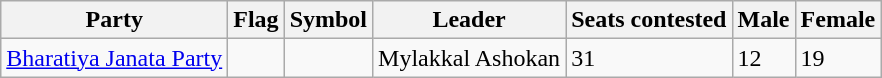<table class="wikitable collapsible">
<tr>
<th>Party</th>
<th>Flag</th>
<th>Symbol</th>
<th>Leader</th>
<th>Seats contested</th>
<th>Male</th>
<th>Female</th>
</tr>
<tr>
<td><a href='#'>Bharatiya Janata Party</a></td>
<td></td>
<td></td>
<td>Mylakkal Ashokan</td>
<td>31</td>
<td>12</td>
<td>19</td>
</tr>
</table>
